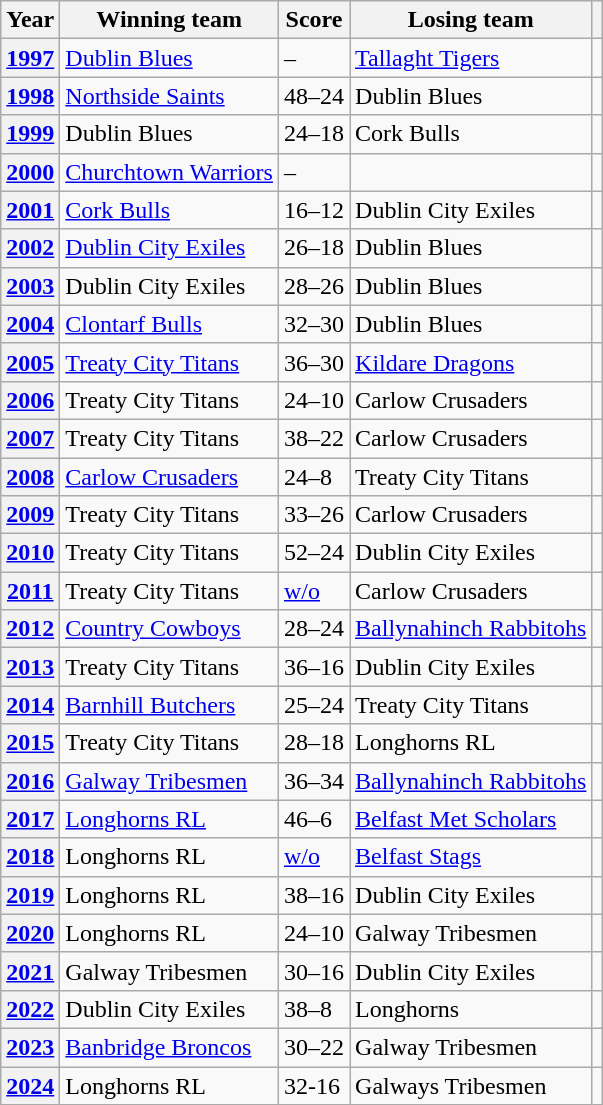<table class="wikitable plainrowheaders defaultleft col3center">
<tr>
<th scope="col">Year</th>
<th scope="col">Winning team</th>
<th scope="col">Score</th>
<th scope="col">Losing team</th>
<th scope="col"></th>
</tr>
<tr>
<th scope="row"><a href='#'>1997</a></th>
<td><a href='#'>Dublin Blues</a></td>
<td>–</td>
<td><a href='#'>Tallaght Tigers</a></td>
<td></td>
</tr>
<tr>
<th scope="row"><a href='#'>1998</a></th>
<td><a href='#'>Northside Saints</a></td>
<td>48–24</td>
<td>Dublin Blues</td>
<td></td>
</tr>
<tr>
<th scope="row"><a href='#'>1999</a></th>
<td>Dublin Blues</td>
<td>24–18</td>
<td>Cork Bulls</td>
<td></td>
</tr>
<tr>
<th scope="row"><a href='#'>2000</a></th>
<td><a href='#'>Churchtown Warriors</a></td>
<td>–</td>
<td></td>
<td></td>
</tr>
<tr>
<th scope="row"><a href='#'>2001</a></th>
<td><a href='#'>Cork Bulls</a></td>
<td>16–12</td>
<td>Dublin City Exiles</td>
<td></td>
</tr>
<tr>
<th scope="row"><a href='#'>2002</a></th>
<td><a href='#'>Dublin City Exiles</a></td>
<td>26–18</td>
<td>Dublin Blues</td>
<td></td>
</tr>
<tr>
<th scope="row"><a href='#'>2003</a></th>
<td>Dublin City Exiles</td>
<td>28–26</td>
<td>Dublin Blues</td>
<td></td>
</tr>
<tr>
<th scope="row"><a href='#'>2004</a></th>
<td><a href='#'>Clontarf Bulls</a></td>
<td>32–30</td>
<td>Dublin Blues</td>
<td></td>
</tr>
<tr>
<th scope="row"><a href='#'>2005</a></th>
<td><a href='#'>Treaty City Titans</a></td>
<td>36–30</td>
<td><a href='#'>Kildare Dragons</a></td>
<td></td>
</tr>
<tr>
<th scope="row"><a href='#'>2006</a></th>
<td>Treaty City Titans</td>
<td>24–10</td>
<td>Carlow Crusaders</td>
<td></td>
</tr>
<tr>
<th scope="row"><a href='#'>2007</a></th>
<td>Treaty City Titans</td>
<td>38–22</td>
<td>Carlow Crusaders</td>
<td></td>
</tr>
<tr>
<th scope="row"><a href='#'>2008</a></th>
<td><a href='#'>Carlow Crusaders</a></td>
<td>24–8</td>
<td>Treaty City Titans</td>
<td></td>
</tr>
<tr>
<th scope="row"><a href='#'>2009</a></th>
<td>Treaty City Titans</td>
<td>33–26</td>
<td>Carlow Crusaders</td>
<td></td>
</tr>
<tr>
<th scope="row"><a href='#'>2010</a></th>
<td>Treaty City Titans</td>
<td>52–24</td>
<td>Dublin City Exiles</td>
<td></td>
</tr>
<tr>
<th scope="row"><a href='#'>2011</a></th>
<td>Treaty City Titans</td>
<td><a href='#'>w/o</a></td>
<td>Carlow Crusaders</td>
<td></td>
</tr>
<tr>
<th scope="row"><a href='#'>2012</a></th>
<td><a href='#'>Country Cowboys</a></td>
<td>28–24</td>
<td><a href='#'>Ballynahinch Rabbitohs</a></td>
<td></td>
</tr>
<tr>
<th scope="row"><a href='#'>2013</a></th>
<td>Treaty City Titans</td>
<td>36–16</td>
<td>Dublin City Exiles</td>
<td></td>
</tr>
<tr>
<th scope="row"><a href='#'>2014</a></th>
<td><a href='#'>Barnhill Butchers</a></td>
<td>25–24</td>
<td>Treaty City Titans</td>
<td></td>
</tr>
<tr>
<th scope="row"><a href='#'>2015</a></th>
<td>Treaty City Titans</td>
<td>28–18</td>
<td>Longhorns RL</td>
<td></td>
</tr>
<tr>
<th scope="row"><a href='#'>2016</a></th>
<td><a href='#'>Galway Tribesmen</a></td>
<td>36–34</td>
<td><a href='#'>Ballynahinch Rabbitohs</a></td>
<td></td>
</tr>
<tr>
<th scope="row"><a href='#'>2017</a></th>
<td><a href='#'>Longhorns RL</a></td>
<td>46–6</td>
<td><a href='#'>Belfast Met Scholars</a></td>
<td></td>
</tr>
<tr>
<th scope="row"><a href='#'>2018</a></th>
<td>Longhorns RL</td>
<td><a href='#'>w/o</a></td>
<td><a href='#'>Belfast Stags</a></td>
<td></td>
</tr>
<tr>
<th scope="row"><a href='#'>2019</a></th>
<td>Longhorns RL</td>
<td>38–16</td>
<td>Dublin City Exiles</td>
<td></td>
</tr>
<tr>
<th scope="row"><a href='#'>2020</a></th>
<td>Longhorns RL</td>
<td>24–10</td>
<td>Galway Tribesmen</td>
<td></td>
</tr>
<tr>
<th scope="row"><a href='#'>2021</a></th>
<td>Galway Tribesmen</td>
<td>30–16</td>
<td>Dublin City Exiles</td>
<td></td>
</tr>
<tr>
<th scope="row"><a href='#'>2022</a></th>
<td>Dublin City Exiles</td>
<td>38–8</td>
<td>Longhorns</td>
<td></td>
</tr>
<tr>
<th scope="row"><a href='#'>2023</a></th>
<td><a href='#'>Banbridge Broncos</a></td>
<td>30–22</td>
<td>Galway Tribesmen</td>
<td></td>
</tr>
<tr>
<th scope="row"><a href='#'>2024</a></th>
<td>Longhorns RL</td>
<td>32-16</td>
<td>Galways Tribesmen</td>
<td></td>
</tr>
</table>
